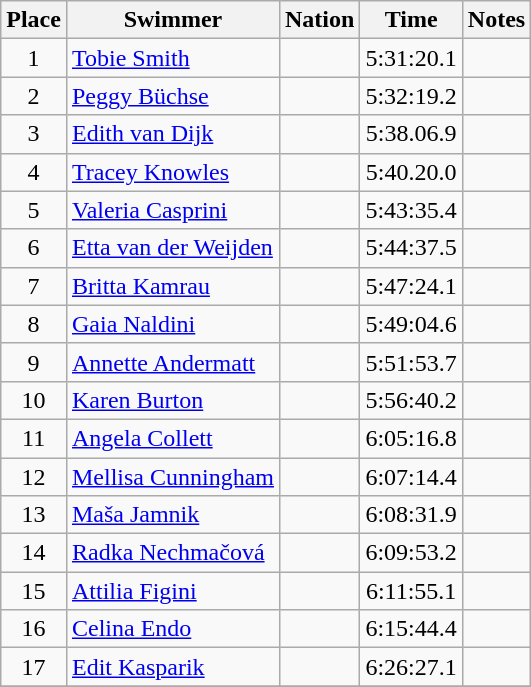<table class="wikitable sortable" style="text-align:center">
<tr>
<th>Place</th>
<th>Swimmer</th>
<th>Nation</th>
<th>Time</th>
<th>Notes</th>
</tr>
<tr>
<td>1</td>
<td align=left><a href='#'>Tobie Smith</a></td>
<td align=left></td>
<td>5:31:20.1</td>
<td></td>
</tr>
<tr>
<td>2</td>
<td align=left><a href='#'>Peggy Büchse</a></td>
<td align=left></td>
<td>5:32:19.2</td>
<td></td>
</tr>
<tr>
<td>3</td>
<td align=left><a href='#'>Edith van Dijk</a></td>
<td align=left></td>
<td>5:38.06.9</td>
<td></td>
</tr>
<tr>
<td>4</td>
<td align=left><a href='#'>Tracey Knowles</a></td>
<td align=left></td>
<td>5:40.20.0</td>
<td></td>
</tr>
<tr>
<td>5</td>
<td align=left><a href='#'>Valeria Casprini</a></td>
<td align=left></td>
<td>5:43:35.4</td>
<td></td>
</tr>
<tr>
<td>6</td>
<td align=left><a href='#'>Etta van der Weijden</a></td>
<td align=left></td>
<td>5:44:37.5</td>
<td></td>
</tr>
<tr>
<td>7</td>
<td align=left><a href='#'>Britta Kamrau</a></td>
<td align=left></td>
<td>5:47:24.1</td>
<td></td>
</tr>
<tr>
<td>8</td>
<td align=left><a href='#'>Gaia Naldini</a></td>
<td align=left></td>
<td>5:49:04.6</td>
<td></td>
</tr>
<tr>
<td>9</td>
<td align=left><a href='#'>Annette Andermatt</a></td>
<td align=left></td>
<td>5:51:53.7</td>
<td></td>
</tr>
<tr>
<td>10</td>
<td align=left><a href='#'>Karen Burton</a></td>
<td align=left></td>
<td>5:56:40.2</td>
<td></td>
</tr>
<tr>
<td>11</td>
<td align=left><a href='#'>Angela Collett</a></td>
<td align=left></td>
<td>6:05:16.8</td>
<td></td>
</tr>
<tr>
<td>12</td>
<td align=left><a href='#'>Mellisa Cunningham</a></td>
<td align=left></td>
<td>6:07:14.4</td>
<td></td>
</tr>
<tr>
<td>13</td>
<td align=left><a href='#'>Maša Jamnik</a></td>
<td align=left></td>
<td>6:08:31.9</td>
<td></td>
</tr>
<tr>
<td>14</td>
<td align=left><a href='#'>Radka Nechmačová</a></td>
<td align=left></td>
<td>6:09:53.2</td>
<td></td>
</tr>
<tr>
<td>15</td>
<td align=left><a href='#'>Attilia Figini</a></td>
<td align=left></td>
<td>6:11:55.1</td>
<td></td>
</tr>
<tr>
<td>16</td>
<td align=left><a href='#'>Celina Endo</a></td>
<td align=left></td>
<td>6:15:44.4</td>
<td></td>
</tr>
<tr>
<td>17</td>
<td align=left><a href='#'>Edit Kasparik</a></td>
<td align=left></td>
<td>6:26:27.1</td>
<td></td>
</tr>
<tr>
</tr>
</table>
